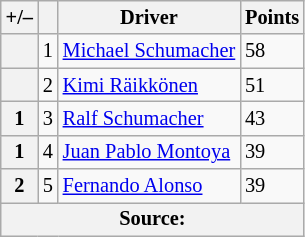<table class="wikitable" style="font-size: 85%;">
<tr>
<th scope="col">+/–</th>
<th scope="col"></th>
<th scope="col">Driver</th>
<th scope="col">Points</th>
</tr>
<tr>
<th scope="row"></th>
<td align="center">1</td>
<td> <a href='#'>Michael Schumacher</a></td>
<td>58</td>
</tr>
<tr>
<th scope="row"></th>
<td align="center">2</td>
<td> <a href='#'>Kimi Räikkönen</a></td>
<td>51</td>
</tr>
<tr>
<th scope="row"> 1</th>
<td align="center">3</td>
<td> <a href='#'>Ralf Schumacher</a></td>
<td>43</td>
</tr>
<tr>
<th scope="row"> 1</th>
<td align="center">4</td>
<td> <a href='#'>Juan Pablo Montoya</a></td>
<td>39</td>
</tr>
<tr>
<th scope="row"> 2</th>
<td align="center">5</td>
<td> <a href='#'>Fernando Alonso</a></td>
<td>39</td>
</tr>
<tr>
<th colspan=4>Source: </th>
</tr>
</table>
